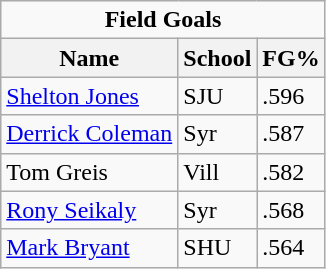<table class="wikitable">
<tr>
<td colspan=3 style="text-align:center;"><strong>Field Goals</strong></td>
</tr>
<tr>
<th>Name</th>
<th>School</th>
<th>FG%</th>
</tr>
<tr>
<td><a href='#'>Shelton Jones</a></td>
<td>SJU</td>
<td>.596</td>
</tr>
<tr>
<td><a href='#'>Derrick Coleman</a></td>
<td>Syr</td>
<td>.587</td>
</tr>
<tr>
<td>Tom Greis</td>
<td>Vill</td>
<td>.582</td>
</tr>
<tr>
<td><a href='#'>Rony Seikaly</a></td>
<td>Syr</td>
<td>.568</td>
</tr>
<tr>
<td><a href='#'>Mark Bryant</a></td>
<td>SHU</td>
<td>.564</td>
</tr>
</table>
